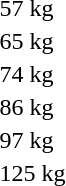<table>
<tr>
<td rowspan=2>57 kg<br></td>
<td rowspan=2></td>
<td rowspan=2></td>
<td></td>
</tr>
<tr>
<td></td>
</tr>
<tr>
<td rowspan=2>65 kg<br></td>
<td rowspan=2></td>
<td rowspan=2></td>
<td></td>
</tr>
<tr>
<td></td>
</tr>
<tr>
<td rowspan=2>74 kg<br></td>
<td rowspan=2></td>
<td rowspan=2></td>
<td></td>
</tr>
<tr>
<td></td>
</tr>
<tr>
<td rowspan=2>86 kg<br></td>
<td rowspan=2></td>
<td rowspan=2></td>
<td></td>
</tr>
<tr>
<td></td>
</tr>
<tr>
<td rowspan=2>97 kg<br></td>
<td rowspan=2></td>
<td rowspan=2></td>
<td></td>
</tr>
<tr>
<td></td>
</tr>
<tr>
<td rowspan=2>125 kg<br></td>
<td rowspan=2></td>
<td rowspan=2></td>
<td></td>
</tr>
<tr>
<td></td>
</tr>
</table>
